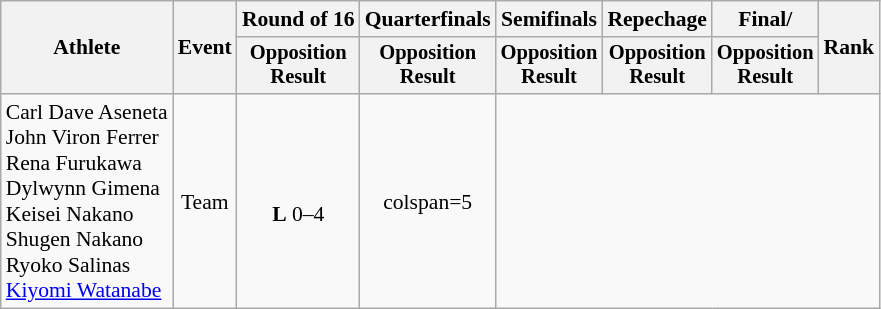<table class=wikitable style="text-align:center; font-size:90%">
<tr>
<th rowspan=2>Athlete</th>
<th rowspan=2>Event</th>
<th>Round of 16</th>
<th>Quarterfinals</th>
<th>Semifinals</th>
<th>Repechage</th>
<th>Final/</th>
<th rowspan=2>Rank</th>
</tr>
<tr style="font-size:95%">
<th>Opposition<br>Result</th>
<th>Opposition<br>Result</th>
<th>Opposition<br>Result</th>
<th>Opposition<br>Result</th>
<th>Opposition<br>Result</th>
</tr>
<tr>
<td align=left>Carl Dave Aseneta<br>John Viron Ferrer<br>Rena Furukawa<br>Dylwynn Gimena<br>Keisei Nakano<br>Shugen Nakano<br>Ryoko Salinas<br><a href='#'>Kiyomi Watanabe</a></td>
<td>Team</td>
<td><br><strong>L</strong> 0–4</td>
<td>colspan=5 </td>
</tr>
</table>
